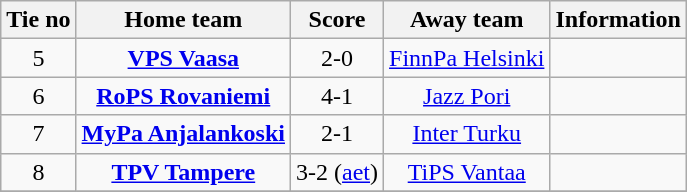<table class="wikitable" style="text-align:center">
<tr>
<th style= width="40px">Tie no</th>
<th style= width="150px">Home team</th>
<th style= width="60px">Score</th>
<th style= width="150px">Away team</th>
<th style= width="30px">Information</th>
</tr>
<tr>
<td>5</td>
<td><strong><a href='#'>VPS Vaasa</a></strong></td>
<td>2-0</td>
<td><a href='#'>FinnPa Helsinki</a></td>
<td></td>
</tr>
<tr>
<td>6</td>
<td><strong><a href='#'>RoPS Rovaniemi</a></strong></td>
<td>4-1</td>
<td><a href='#'>Jazz Pori</a></td>
<td></td>
</tr>
<tr>
<td>7</td>
<td><strong><a href='#'>MyPa Anjalankoski</a></strong></td>
<td>2-1</td>
<td><a href='#'>Inter Turku</a></td>
<td></td>
</tr>
<tr>
<td>8</td>
<td><strong><a href='#'>TPV Tampere</a></strong></td>
<td>3-2 (<a href='#'>aet</a>)</td>
<td><a href='#'>TiPS Vantaa</a></td>
<td></td>
</tr>
<tr>
</tr>
</table>
